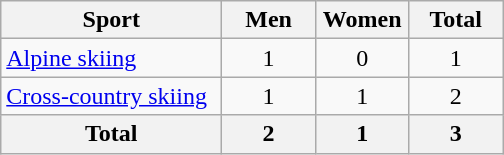<table class="wikitable sortable" style=text-align:center>
<tr>
<th width=140>Sport</th>
<th width=55>Men</th>
<th width=55>Women</th>
<th width=55>Total</th>
</tr>
<tr>
<td align=left><a href='#'>Alpine skiing</a></td>
<td>1</td>
<td>0</td>
<td>1</td>
</tr>
<tr>
<td align=left><a href='#'>Cross-country skiing</a></td>
<td>1</td>
<td>1</td>
<td>2</td>
</tr>
<tr>
<th>Total</th>
<th>2</th>
<th>1</th>
<th>3</th>
</tr>
</table>
